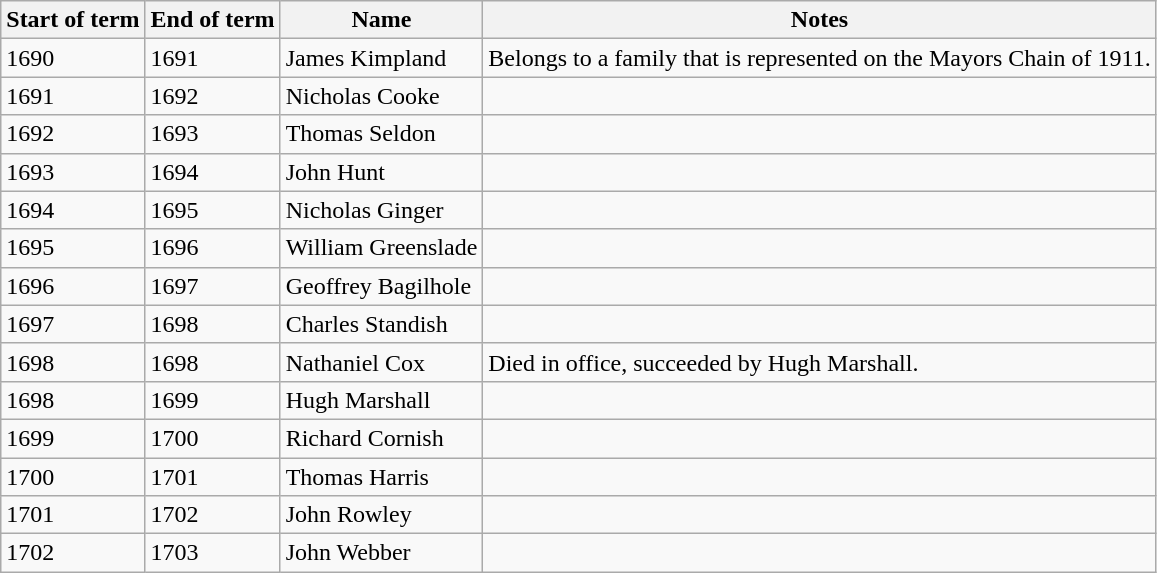<table class="wikitable mw-collapsible mw-collapsed">
<tr>
<th>Start of term</th>
<th>End of term</th>
<th>Name</th>
<th>Notes</th>
</tr>
<tr>
<td>1690</td>
<td>1691</td>
<td>James Kimpland</td>
<td>Belongs to a family that is represented on the Mayors Chain of 1911.</td>
</tr>
<tr>
<td>1691</td>
<td>1692</td>
<td>Nicholas Cooke</td>
<td></td>
</tr>
<tr>
<td>1692</td>
<td>1693</td>
<td>Thomas Seldon</td>
<td></td>
</tr>
<tr>
<td>1693</td>
<td>1694</td>
<td>John Hunt</td>
<td></td>
</tr>
<tr>
<td>1694</td>
<td>1695</td>
<td>Nicholas Ginger</td>
<td></td>
</tr>
<tr>
<td>1695</td>
<td>1696</td>
<td>William Greenslade</td>
<td></td>
</tr>
<tr>
<td>1696</td>
<td>1697</td>
<td>Geoffrey Bagilhole</td>
<td></td>
</tr>
<tr>
<td>1697</td>
<td>1698</td>
<td>Charles Standish</td>
<td></td>
</tr>
<tr>
<td>1698</td>
<td>1698</td>
<td>Nathaniel Cox</td>
<td>Died in office, succeeded by Hugh Marshall.</td>
</tr>
<tr>
<td>1698</td>
<td>1699</td>
<td>Hugh Marshall</td>
<td></td>
</tr>
<tr>
<td>1699</td>
<td>1700</td>
<td>Richard Cornish</td>
<td></td>
</tr>
<tr>
<td>1700</td>
<td>1701</td>
<td>Thomas Harris</td>
<td></td>
</tr>
<tr>
<td>1701</td>
<td>1702</td>
<td>John Rowley</td>
<td></td>
</tr>
<tr>
<td>1702</td>
<td>1703</td>
<td>John Webber</td>
<td></td>
</tr>
</table>
